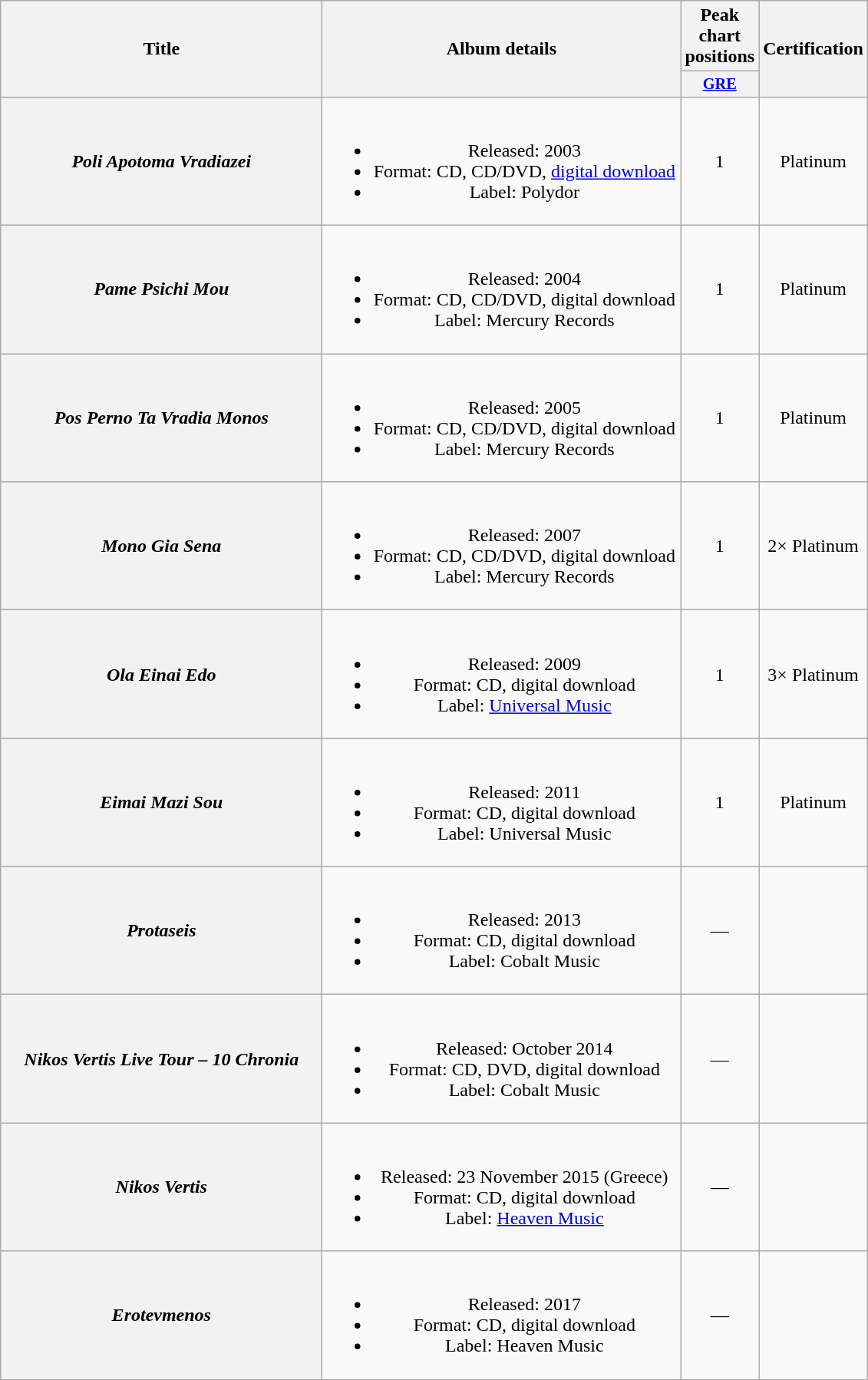<table class="wikitable plainrowheaders" style="text-align:center;">
<tr>
<th scope="col" rowspan="2" style="width:17em;">Title</th>
<th scope="col" rowspan="2" style="width:19em;">Album details</th>
<th scope="col" colspan="1">Peak chart positions</th>
<th scope="col" rowspan="2">Certification</th>
</tr>
<tr>
<th scope="col" style="width:3em;font-size:85%;"><a href='#'>GRE</a><br></th>
</tr>
<tr>
<th scope="row"><em>Poli Apotoma Vradiazei</em></th>
<td><br><ul><li>Released: 2003</li><li>Format: CD, CD/DVD, <a href='#'>digital download</a></li><li>Label: Polydor</li></ul></td>
<td>1</td>
<td>Platinum</td>
</tr>
<tr>
<th scope="row"><em>Pame Psichi Mou</em></th>
<td><br><ul><li>Released: 2004</li><li>Format: CD, CD/DVD, digital download</li><li>Label: Mercury Records</li></ul></td>
<td>1</td>
<td>Platinum</td>
</tr>
<tr>
<th scope="row"><em>Pos Perno Ta Vradia Monos</em></th>
<td><br><ul><li>Released: 2005</li><li>Format: CD, CD/DVD, digital download</li><li>Label: Mercury Records</li></ul></td>
<td>1</td>
<td>Platinum</td>
</tr>
<tr>
<th scope="row"><em>Mono Gia Sena</em></th>
<td><br><ul><li>Released: 2007</li><li>Format: CD, CD/DVD, digital download</li><li>Label: Mercury Records</li></ul></td>
<td>1</td>
<td>2× Platinum</td>
</tr>
<tr>
<th scope="row"><em>Ola Einai Edo</em></th>
<td><br><ul><li>Released: 2009</li><li>Format: CD, digital download</li><li>Label: <a href='#'>Universal Music</a></li></ul></td>
<td>1</td>
<td>3× Platinum</td>
</tr>
<tr>
<th scope="row"><em>Eimai Mazi Sou</em></th>
<td><br><ul><li>Released: 2011</li><li>Format: CD, digital download</li><li>Label: Universal Music</li></ul></td>
<td>1</td>
<td>Platinum</td>
</tr>
<tr>
<th scope="row"><em>Protaseis</em></th>
<td><br><ul><li>Released: 2013</li><li>Format: CD, digital download</li><li>Label: Cobalt Music</li></ul></td>
<td>—</td>
<td></td>
</tr>
<tr>
<th scope="row"><em>Nikos Vertis Live Tour – 10 Chronia</em></th>
<td><br><ul><li>Released: October 2014</li><li>Format: CD, DVD, digital download</li><li>Label: Cobalt Music</li></ul></td>
<td>—</td>
<td></td>
</tr>
<tr>
<th scope="row"><em>Nikos Vertis</em></th>
<td><br><ul><li>Released: 23 November 2015 (Greece)</li><li>Format: CD, digital download</li><li>Label: <a href='#'>Heaven Music</a></li></ul></td>
<td>—</td>
<td></td>
</tr>
<tr>
<th scope="row"><em>Erotevmenos</em></th>
<td><br><ul><li>Released: 2017</li><li>Format: CD, digital download</li><li>Label: Heaven Music</li></ul></td>
<td>—</td>
<td></td>
</tr>
</table>
